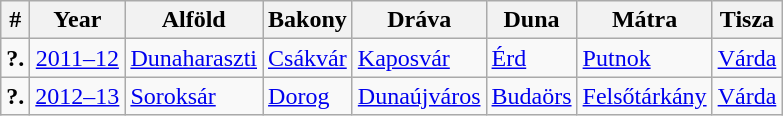<table class="wikitable sortable">
<tr>
<th>#</th>
<th>Year</th>
<th>Alföld</th>
<th>Bakony</th>
<th>Dráva</th>
<th>Duna</th>
<th>Mátra</th>
<th>Tisza</th>
</tr>
<tr>
<td><strong>?.</strong></td>
<td align=center><a href='#'>2011–12</a></td>
<td><a href='#'>Dunaharaszti</a></td>
<td><a href='#'>Csákvár</a></td>
<td><a href='#'>Kaposvár</a></td>
<td><a href='#'>Érd</a></td>
<td><a href='#'>Putnok</a></td>
<td><a href='#'>Várda</a></td>
</tr>
<tr>
<td><strong>?.</strong></td>
<td align=center><a href='#'>2012–13</a></td>
<td><a href='#'>Soroksár</a></td>
<td><a href='#'>Dorog</a></td>
<td><a href='#'>Dunaújváros</a></td>
<td><a href='#'>Budaörs</a></td>
<td><a href='#'>Felsőtárkány</a></td>
<td><a href='#'>Várda</a></td>
</tr>
</table>
